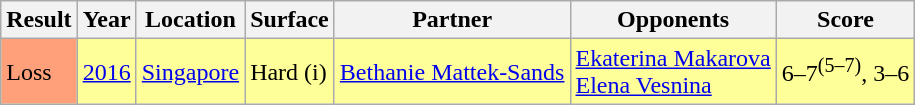<table class="sortable wikitable">
<tr>
<th>Result</th>
<th>Year</th>
<th>Location</th>
<th>Surface</th>
<th>Partner</th>
<th>Opponents</th>
<th class="unsortable">Score</th>
</tr>
<tr style="background:#ff9;">
<td bgcolor=FFA07A>Loss</td>
<td><a href='#'>2016</a></td>
<td><a href='#'>Singapore</a></td>
<td>Hard (i)</td>
<td> <a href='#'>Bethanie Mattek-Sands</a></td>
<td> <a href='#'>Ekaterina Makarova</a> <br>  <a href='#'>Elena Vesnina</a></td>
<td>6–7<sup>(5–7)</sup>, 3–6</td>
</tr>
</table>
